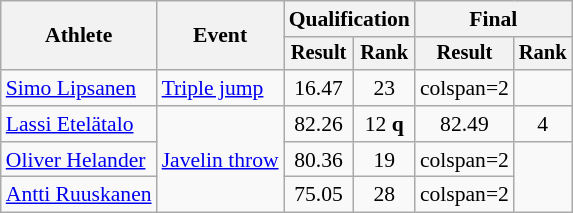<table class=wikitable style=font-size:90%>
<tr>
<th rowspan=2>Athlete</th>
<th rowspan=2>Event</th>
<th colspan=2>Qualification</th>
<th colspan=2>Final</th>
</tr>
<tr style=font-size:95%>
<th>Result</th>
<th>Rank</th>
<th>Result</th>
<th>Rank</th>
</tr>
<tr align=center>
<td align=left><a href='#'>Simo Lipsanen</a></td>
<td align=left><a href='#'>Triple jump</a></td>
<td>16.47</td>
<td>23</td>
<td>colspan=2 </td>
</tr>
<tr align=center>
<td align=left><a href='#'>Lassi Etelätalo</a></td>
<td align=left rowspan=3><a href='#'>Javelin throw</a></td>
<td>82.26</td>
<td>12 <strong>q</strong></td>
<td>82.49</td>
<td>4</td>
</tr>
<tr align=center>
<td align=left><a href='#'>Oliver Helander</a></td>
<td>80.36</td>
<td>19</td>
<td>colspan=2 </td>
</tr>
<tr align=center>
<td align=left><a href='#'>Antti Ruuskanen</a></td>
<td>75.05</td>
<td>28</td>
<td>colspan=2 </td>
</tr>
</table>
